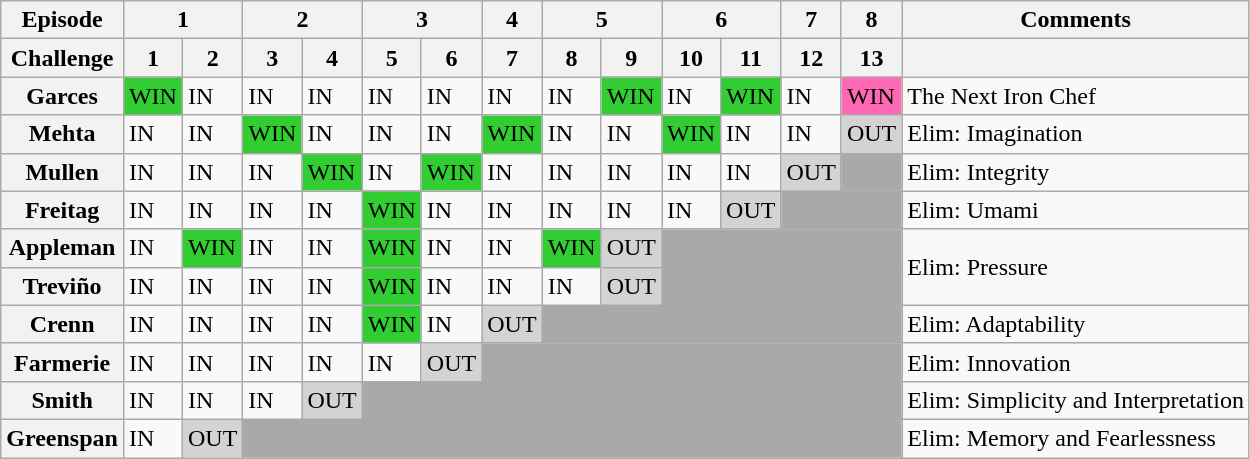<table class="wikitable" align=>
<tr>
<th>Episode</th>
<th colspan=2;>1</th>
<th colspan=2;>2</th>
<th colspan=2;>3</th>
<th>4</th>
<th colspan=2;>5</th>
<th colspan=2;>6</th>
<th>7</th>
<th>8</th>
<th>Comments</th>
</tr>
<tr>
<th>Challenge</th>
<th>1</th>
<th>2</th>
<th>3</th>
<th>4</th>
<th>5</th>
<th>6</th>
<th>7</th>
<th>8</th>
<th>9</th>
<th>10</th>
<th>11</th>
<th>12</th>
<th>13</th>
<th></th>
</tr>
<tr>
<th>Garces</th>
<td style="background:limegreen;">WIN</td>
<td>IN</td>
<td>IN</td>
<td>IN</td>
<td>IN</td>
<td>IN</td>
<td>IN</td>
<td>IN</td>
<td style="background:limegreen;">WIN</td>
<td>IN</td>
<td style="background:limegreen;">WIN</td>
<td>IN</td>
<td style="background:hotpink;">WIN</td>
<td>The Next Iron Chef</td>
</tr>
<tr>
<th>Mehta</th>
<td>IN</td>
<td>IN</td>
<td style="background:limegreen;">WIN</td>
<td>IN</td>
<td>IN</td>
<td>IN</td>
<td style="background:limegreen;">WIN</td>
<td>IN</td>
<td>IN</td>
<td style="background:limegreen;">WIN</td>
<td>IN</td>
<td>IN</td>
<td style="background:lightgrey;">OUT</td>
<td>Elim: Imagination</td>
</tr>
<tr>
<th>Mullen</th>
<td>IN</td>
<td>IN</td>
<td>IN</td>
<td style="background:limegreen;">WIN</td>
<td>IN</td>
<td style="background:limegreen;">WIN</td>
<td>IN</td>
<td>IN</td>
<td>IN</td>
<td>IN</td>
<td>IN</td>
<td style="background:lightgrey;">OUT</td>
<td style="background:darkgrey;"></td>
<td>Elim: Integrity</td>
</tr>
<tr>
<th>Freitag</th>
<td>IN</td>
<td>IN</td>
<td>IN</td>
<td>IN</td>
<td style="background:limegreen;">WIN</td>
<td>IN</td>
<td>IN</td>
<td>IN</td>
<td>IN</td>
<td>IN</td>
<td style="background:lightgrey;">OUT</td>
<td colspan="2" style="background:darkgrey;"></td>
<td>Elim: Umami</td>
</tr>
<tr>
<th>Appleman</th>
<td>IN</td>
<td style="background:limegreen;">WIN</td>
<td>IN</td>
<td>IN</td>
<td style="background:limegreen;">WIN</td>
<td>IN</td>
<td>IN</td>
<td style="background:limegreen;">WIN</td>
<td style="background:lightgrey;">OUT</td>
<td colspan="4" style="background:darkgrey;"></td>
<td rowspan=2>Elim: Pressure</td>
</tr>
<tr>
<th>Treviño</th>
<td>IN</td>
<td>IN</td>
<td>IN</td>
<td>IN</td>
<td style="background:limegreen;">WIN</td>
<td>IN</td>
<td>IN</td>
<td>IN</td>
<td style="background:lightgrey;">OUT</td>
<td colspan="4" style="background:darkgrey;"></td>
</tr>
<tr>
<th>Crenn</th>
<td>IN</td>
<td>IN</td>
<td>IN</td>
<td>IN</td>
<td style="background:limegreen;">WIN</td>
<td>IN</td>
<td style="background:lightgrey;">OUT</td>
<td colspan="6" style="background:darkgrey;"></td>
<td>Elim: Adaptability</td>
</tr>
<tr>
<th>Farmerie</th>
<td>IN</td>
<td>IN</td>
<td>IN</td>
<td>IN</td>
<td>IN</td>
<td style="background:lightgrey;">OUT</td>
<td colspan="7" style="background:darkgrey;"></td>
<td>Elim: Innovation</td>
</tr>
<tr>
<th>Smith</th>
<td>IN</td>
<td>IN</td>
<td>IN</td>
<td style="background:lightgrey;">OUT</td>
<td colspan="9" style="background:darkgrey;"></td>
<td>Elim: Simplicity and Interpretation</td>
</tr>
<tr>
<th>Greenspan</th>
<td>IN</td>
<td style="background:lightgrey;">OUT</td>
<td colspan="11" style="background:darkgrey;"></td>
<td>Elim: Memory and Fearlessness</td>
</tr>
</table>
